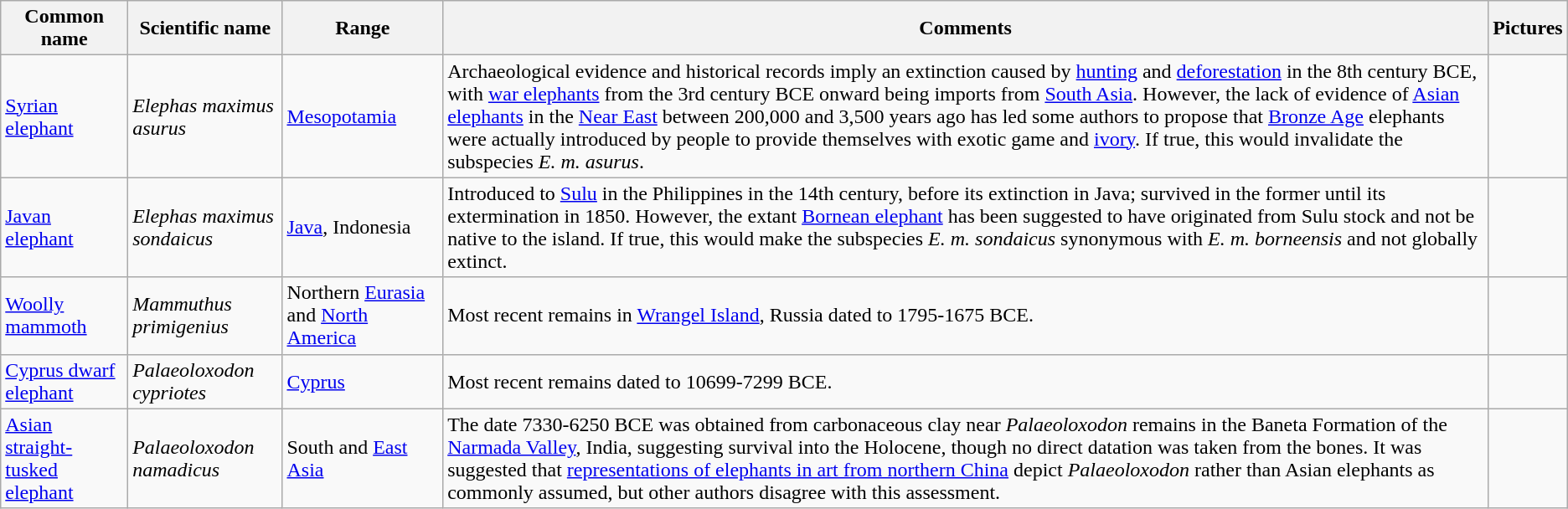<table class="wikitable">
<tr>
<th>Common name</th>
<th>Scientific name</th>
<th>Range</th>
<th class="unsortable">Comments</th>
<th class="unsortable">Pictures</th>
</tr>
<tr>
<td><a href='#'>Syrian elephant</a></td>
<td><em>Elephas maximus asurus</em></td>
<td><a href='#'>Mesopotamia</a></td>
<td>Archaeological evidence and historical records imply an extinction caused by <a href='#'>hunting</a> and <a href='#'>deforestation</a> in the 8th century BCE, with <a href='#'>war elephants</a> from the 3rd century BCE onward being imports from <a href='#'>South Asia</a>. However, the lack of evidence of <a href='#'>Asian elephants</a> in the <a href='#'>Near East</a> between 200,000 and 3,500 years ago has led some authors to propose that <a href='#'>Bronze Age</a> elephants were actually introduced by people to provide themselves with exotic game and <a href='#'>ivory</a>. If true, this would invalidate the subspecies <em>E. m. asurus</em>.</td>
<td></td>
</tr>
<tr>
<td><a href='#'>Javan elephant</a></td>
<td><em>Elephas maximus sondaicus</em></td>
<td><a href='#'>Java</a>, Indonesia</td>
<td>Introduced to <a href='#'>Sulu</a> in the Philippines in the 14th century, before its extinction in Java; survived in the former until its extermination in 1850. However, the extant <a href='#'>Bornean elephant</a> has been suggested to have originated from Sulu stock and not be native to the island. If true, this would make the subspecies <em>E. m. sondaicus</em> synonymous with <em>E. m. borneensis</em> and not globally extinct.</td>
<td></td>
</tr>
<tr>
<td><a href='#'>Woolly mammoth</a></td>
<td><em>Mammuthus primigenius</em></td>
<td>Northern <a href='#'>Eurasia</a> and <a href='#'>North America</a></td>
<td>Most recent remains in <a href='#'>Wrangel Island</a>, Russia dated to 1795-1675 BCE.</td>
<td></td>
</tr>
<tr>
<td><a href='#'>Cyprus dwarf elephant</a></td>
<td><em>Palaeoloxodon cypriotes</em></td>
<td><a href='#'>Cyprus</a></td>
<td>Most recent remains dated to 10699-7299 BCE.</td>
<td></td>
</tr>
<tr>
<td><a href='#'>Asian straight-tusked elephant</a></td>
<td><em>Palaeoloxodon namadicus</em></td>
<td>South and <a href='#'>East Asia</a></td>
<td>The date 7330-6250 BCE was obtained from carbonaceous clay near <em>Palaeoloxodon</em> remains in the Baneta Formation of the <a href='#'>Narmada Valley</a>, India, suggesting survival into the Holocene, though no direct datation was taken from the bones. It was suggested that <a href='#'>representations of elephants in art from northern China</a> depict <em>Palaeoloxodon</em> rather than Asian elephants as commonly assumed, but other authors disagree with this assessment.</td>
<td></td>
</tr>
</table>
